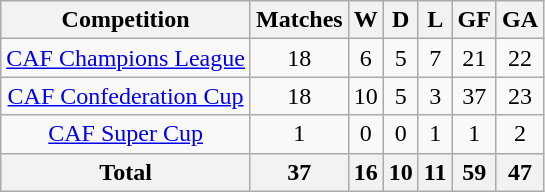<table class="wikitable sortable" style="text-align:center">
<tr>
<th>Competition</th>
<th>Matches</th>
<th>W</th>
<th>D</th>
<th>L</th>
<th>GF</th>
<th>GA</th>
</tr>
<tr>
<td><a href='#'>CAF Champions League</a></td>
<td>18</td>
<td>6</td>
<td>5</td>
<td>7</td>
<td>21</td>
<td>22</td>
</tr>
<tr>
<td><a href='#'>CAF Confederation Cup</a></td>
<td>18</td>
<td>10</td>
<td>5</td>
<td>3</td>
<td>37</td>
<td>23</td>
</tr>
<tr>
<td><a href='#'>CAF Super Cup</a></td>
<td>1</td>
<td>0</td>
<td>0</td>
<td>1</td>
<td>1</td>
<td>2</td>
</tr>
<tr>
<th><strong>Total</strong></th>
<th>37</th>
<th>16</th>
<th>10</th>
<th>11</th>
<th>59</th>
<th>47</th>
</tr>
</table>
